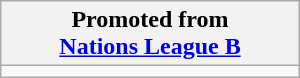<table class="wikitable" style="width:200px">
<tr>
<th>Promoted from<br><a href='#'>Nations League B</a></th>
</tr>
<tr>
<td></td>
</tr>
</table>
